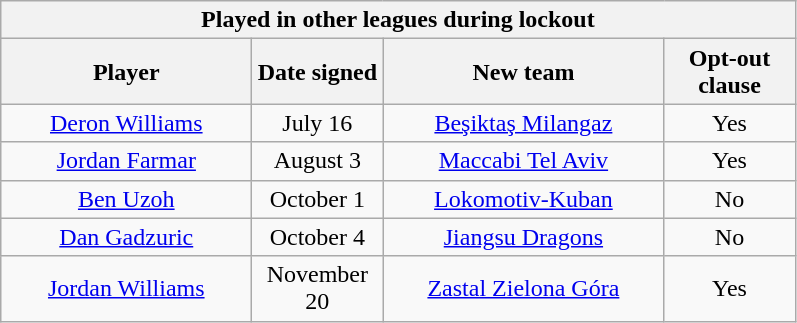<table class="wikitable" style="text-align:center">
<tr>
<th colspan=4>Played in other leagues during lockout</th>
</tr>
<tr>
<th style="width:160px">Player</th>
<th style="width:80px">Date signed</th>
<th style="width:180px">New team</th>
<th style="width:80px">Opt-out clause</th>
</tr>
<tr>
<td><a href='#'>Deron Williams</a></td>
<td>July 16</td>
<td><a href='#'>Beşiktaş Milangaz</a> </td>
<td>Yes</td>
</tr>
<tr>
<td><a href='#'>Jordan Farmar</a></td>
<td>August 3</td>
<td><a href='#'>Maccabi Tel Aviv</a> </td>
<td>Yes</td>
</tr>
<tr>
<td><a href='#'>Ben Uzoh</a></td>
<td>October 1</td>
<td><a href='#'>Lokomotiv-Kuban</a> </td>
<td>No</td>
</tr>
<tr>
<td><a href='#'>Dan Gadzuric</a></td>
<td>October 4</td>
<td><a href='#'>Jiangsu Dragons</a> </td>
<td>No</td>
</tr>
<tr>
<td><a href='#'>Jordan Williams</a></td>
<td>November 20</td>
<td><a href='#'>Zastal Zielona Góra</a> </td>
<td>Yes</td>
</tr>
</table>
